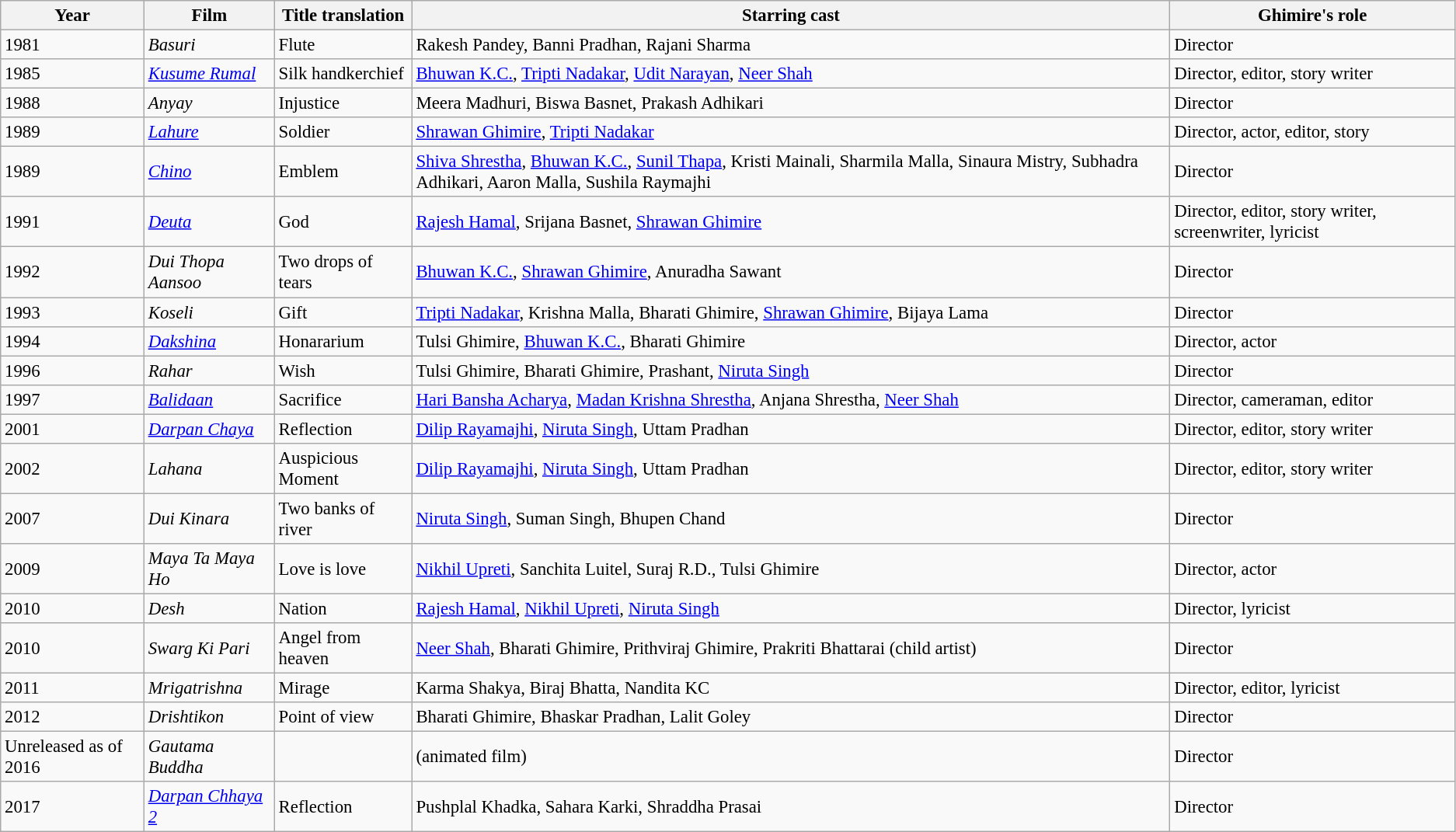<table class="wikitable" style="font-size: 95%;">
<tr>
<th>Year</th>
<th>Film</th>
<th>Title translation</th>
<th>Starring cast</th>
<th>Ghimire's role</th>
</tr>
<tr --->
<td>1981</td>
<td><em>Basuri</em></td>
<td>Flute</td>
<td>Rakesh Pandey, Banni Pradhan, Rajani Sharma</td>
<td>Director</td>
</tr>
<tr>
<td>1985</td>
<td><em><a href='#'>Kusume Rumal</a></em></td>
<td>Silk handkerchief</td>
<td><a href='#'>Bhuwan K.C.</a>, <a href='#'>Tripti Nadakar</a>, <a href='#'>Udit Narayan</a>, <a href='#'>Neer Shah</a></td>
<td>Director, editor, story writer</td>
</tr>
<tr>
<td>1988</td>
<td><em>Anyay</em></td>
<td>Injustice</td>
<td>Meera Madhuri, Biswa Basnet, Prakash Adhikari</td>
<td>Director</td>
</tr>
<tr>
<td>1989</td>
<td><em><a href='#'>Lahure</a></em></td>
<td>Soldier</td>
<td><a href='#'>Shrawan Ghimire</a>, <a href='#'>Tripti Nadakar</a></td>
<td>Director, actor, editor, story</td>
</tr>
<tr>
<td>1989</td>
<td><em><a href='#'>Chino</a></em></td>
<td>Emblem</td>
<td><a href='#'>Shiva Shrestha</a>, <a href='#'>Bhuwan K.C.</a>, <a href='#'>Sunil Thapa</a>, Kristi Mainali, Sharmila Malla, Sinaura Mistry, Subhadra Adhikari, Aaron Malla, Sushila Raymajhi</td>
<td>Director</td>
</tr>
<tr>
<td>1991</td>
<td><em><a href='#'>Deuta</a></em></td>
<td>God</td>
<td><a href='#'>Rajesh Hamal</a>, Srijana Basnet, <a href='#'>Shrawan Ghimire</a></td>
<td>Director, editor, story writer, screenwriter, lyricist</td>
</tr>
<tr>
<td>1992</td>
<td><em>Dui Thopa Aansoo</em></td>
<td>Two drops of tears</td>
<td><a href='#'>Bhuwan K.C.</a>, <a href='#'>Shrawan Ghimire</a>, Anuradha Sawant</td>
<td>Director</td>
</tr>
<tr>
<td>1993</td>
<td><em>Koseli</em></td>
<td>Gift</td>
<td><a href='#'>Tripti Nadakar</a>, Krishna Malla, Bharati Ghimire, <a href='#'>Shrawan Ghimire</a>, Bijaya Lama</td>
<td>Director</td>
</tr>
<tr>
<td>1994</td>
<td><em><a href='#'>Dakshina</a></em></td>
<td>Honararium</td>
<td>Tulsi Ghimire, <a href='#'>Bhuwan K.C.</a>, Bharati Ghimire</td>
<td>Director, actor</td>
</tr>
<tr>
<td>1996</td>
<td><em>Rahar</em></td>
<td>Wish</td>
<td>Tulsi Ghimire, Bharati Ghimire, Prashant, <a href='#'>Niruta Singh</a></td>
<td>Director</td>
</tr>
<tr>
<td>1997</td>
<td><em><a href='#'>Balidaan</a></em></td>
<td>Sacrifice</td>
<td><a href='#'>Hari Bansha Acharya</a>, <a href='#'>Madan Krishna Shrestha</a>, Anjana Shrestha, <a href='#'>Neer Shah</a></td>
<td>Director, cameraman, editor</td>
</tr>
<tr>
<td>2001</td>
<td><em><a href='#'>Darpan Chaya</a></em></td>
<td>Reflection</td>
<td><a href='#'>Dilip Rayamajhi</a>, <a href='#'>Niruta Singh</a>, Uttam Pradhan</td>
<td>Director, editor, story writer</td>
</tr>
<tr>
<td>2002</td>
<td><em>Lahana</em></td>
<td>Auspicious Moment</td>
<td><a href='#'>Dilip Rayamajhi</a>, <a href='#'>Niruta Singh</a>, Uttam Pradhan</td>
<td>Director, editor, story writer</td>
</tr>
<tr>
<td>2007</td>
<td><em>Dui Kinara</em></td>
<td>Two banks of river</td>
<td><a href='#'>Niruta Singh</a>, Suman Singh, Bhupen Chand</td>
<td>Director</td>
</tr>
<tr>
<td>2009</td>
<td><em>Maya Ta Maya Ho</em></td>
<td>Love is love</td>
<td><a href='#'>Nikhil Upreti</a>, Sanchita Luitel, Suraj R.D., Tulsi Ghimire</td>
<td>Director, actor</td>
</tr>
<tr>
<td>2010</td>
<td><em>Desh</em></td>
<td>Nation</td>
<td><a href='#'>Rajesh Hamal</a>, <a href='#'>Nikhil Upreti</a>, <a href='#'>Niruta Singh</a></td>
<td>Director, lyricist</td>
</tr>
<tr>
<td>2010</td>
<td><em>Swarg Ki Pari</em></td>
<td>Angel from heaven</td>
<td><a href='#'>Neer Shah</a>, Bharati Ghimire, Prithviraj Ghimire, Prakriti Bhattarai (child artist)</td>
<td>Director</td>
</tr>
<tr>
<td>2011</td>
<td><em>Mrigatrishna</em></td>
<td>Mirage</td>
<td>Karma Shakya, Biraj Bhatta, Nandita KC</td>
<td>Director, editor, lyricist</td>
</tr>
<tr>
<td>2012</td>
<td><em>Drishtikon </em></td>
<td>Point of view</td>
<td>Bharati Ghimire, Bhaskar Pradhan, Lalit Goley</td>
<td>Director</td>
</tr>
<tr>
<td>Unreleased as of 2016</td>
<td><em>Gautama Buddha</em></td>
<td></td>
<td>(animated film)</td>
<td>Director</td>
</tr>
<tr>
<td>2017</td>
<td><em><a href='#'>Darpan Chhaya 2</a></em></td>
<td>Reflection</td>
<td>Pushplal Khadka, Sahara Karki, Shraddha Prasai</td>
<td>Director</td>
</tr>
</table>
